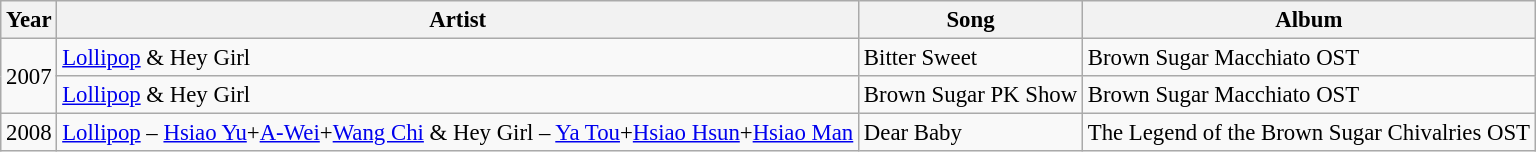<table class="wikitable" style="font-size: 95%;">
<tr>
<th>Year</th>
<th>Artist</th>
<th>Song</th>
<th>Album</th>
</tr>
<tr>
<td rowspan=2>2007</td>
<td><a href='#'>Lollipop</a> & Hey Girl</td>
<td>Bitter Sweet</td>
<td>Brown Sugar Macchiato OST</td>
</tr>
<tr>
<td><a href='#'>Lollipop</a> & Hey Girl</td>
<td>Brown Sugar PK Show</td>
<td>Brown Sugar Macchiato OST</td>
</tr>
<tr>
<td>2008</td>
<td><a href='#'>Lollipop</a> – <a href='#'>Hsiao Yu</a>+<a href='#'>A-Wei</a>+<a href='#'>Wang Chi</a> & Hey Girl – <a href='#'>Ya Tou</a>+<a href='#'>Hsiao Hsun</a>+<a href='#'>Hsiao Man</a></td>
<td>Dear Baby</td>
<td>The Legend of the Brown Sugar Chivalries OST</td>
</tr>
</table>
